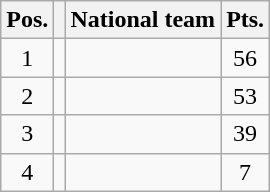<table class=wikitable>
<tr>
<th>Pos.</th>
<th></th>
<th>National team</th>
<th>Pts.</th>
</tr>
<tr align=center >
<td>1</td>
<td></td>
<td align=left></td>
<td>56</td>
</tr>
<tr align=center >
<td>2</td>
<td></td>
<td align=left></td>
<td>53</td>
</tr>
<tr align=center >
<td>3</td>
<td></td>
<td align=left></td>
<td>39</td>
</tr>
<tr align=center>
<td>4</td>
<td></td>
<td align=left></td>
<td>7</td>
</tr>
</table>
